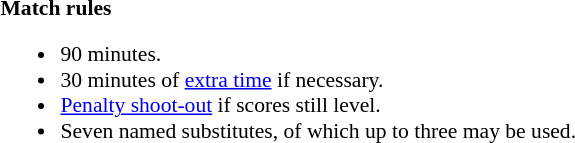<table style="width:100%; font-size:90%;">
<tr>
<td><br><strong>Match rules</strong><ul><li>90 minutes.</li><li>30 minutes of <a href='#'>extra time</a> if necessary.</li><li><a href='#'>Penalty shoot-out</a> if scores still level.</li><li>Seven named substitutes, of which up to three may be used.</li></ul></td>
</tr>
</table>
